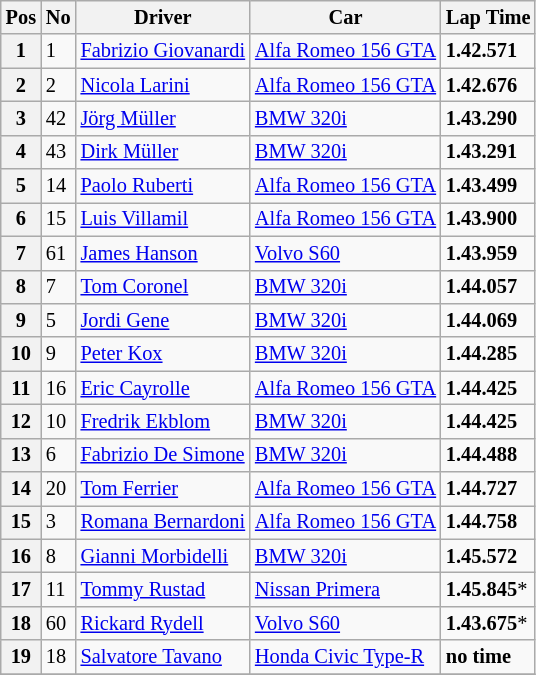<table class="wikitable" style="font-size: 85%;">
<tr>
<th>Pos</th>
<th>No</th>
<th>Driver</th>
<th>Car</th>
<th>Lap Time</th>
</tr>
<tr>
<th>1</th>
<td>1</td>
<td> <a href='#'>Fabrizio Giovanardi</a></td>
<td><a href='#'>Alfa Romeo 156 GTA</a></td>
<td><strong>1.42.571</strong></td>
</tr>
<tr>
<th>2</th>
<td>2</td>
<td> <a href='#'>Nicola Larini</a></td>
<td><a href='#'>Alfa Romeo 156 GTA</a></td>
<td><strong>1.42.676</strong></td>
</tr>
<tr>
<th>3</th>
<td>42</td>
<td> <a href='#'>Jörg Müller</a></td>
<td><a href='#'>BMW 320i</a></td>
<td><strong>1.43.290</strong></td>
</tr>
<tr>
<th>4</th>
<td>43</td>
<td> <a href='#'>Dirk Müller</a></td>
<td><a href='#'>BMW 320i</a></td>
<td><strong>1.43.291</strong></td>
</tr>
<tr>
<th>5</th>
<td>14</td>
<td> <a href='#'>Paolo Ruberti</a></td>
<td><a href='#'>Alfa Romeo 156 GTA</a></td>
<td><strong>1.43.499</strong></td>
</tr>
<tr>
<th>6</th>
<td>15</td>
<td> <a href='#'>Luis Villamil</a></td>
<td><a href='#'>Alfa Romeo 156 GTA</a></td>
<td><strong>1.43.900</strong></td>
</tr>
<tr>
<th>7</th>
<td>61</td>
<td> <a href='#'>James Hanson</a></td>
<td><a href='#'>Volvo S60</a></td>
<td><strong>1.43.959</strong></td>
</tr>
<tr>
<th>8</th>
<td>7</td>
<td> <a href='#'>Tom Coronel</a></td>
<td><a href='#'>BMW 320i</a></td>
<td><strong>1.44.057</strong></td>
</tr>
<tr>
<th>9</th>
<td>5</td>
<td> <a href='#'>Jordi Gene</a></td>
<td><a href='#'>BMW 320i</a></td>
<td><strong>1.44.069</strong></td>
</tr>
<tr>
<th>10</th>
<td>9</td>
<td> <a href='#'>Peter Kox</a></td>
<td><a href='#'>BMW 320i</a></td>
<td><strong>1.44.285</strong></td>
</tr>
<tr>
<th>11</th>
<td>16</td>
<td> <a href='#'>Eric Cayrolle</a></td>
<td><a href='#'>Alfa Romeo 156 GTA</a></td>
<td><strong>1.44.425</strong></td>
</tr>
<tr>
<th>12</th>
<td>10</td>
<td> <a href='#'>Fredrik Ekblom</a></td>
<td><a href='#'>BMW 320i</a></td>
<td><strong>1.44.425</strong></td>
</tr>
<tr>
<th>13</th>
<td>6</td>
<td> <a href='#'>Fabrizio De Simone</a></td>
<td><a href='#'>BMW 320i</a></td>
<td><strong>1.44.488</strong></td>
</tr>
<tr>
<th>14</th>
<td>20</td>
<td> <a href='#'>Tom Ferrier</a></td>
<td><a href='#'>Alfa Romeo 156 GTA</a></td>
<td><strong>1.44.727</strong></td>
</tr>
<tr>
<th>15</th>
<td>3</td>
<td> <a href='#'>Romana Bernardoni</a></td>
<td><a href='#'>Alfa Romeo 156 GTA</a></td>
<td><strong>1.44.758</strong></td>
</tr>
<tr>
<th>16</th>
<td>8</td>
<td> <a href='#'>Gianni Morbidelli</a></td>
<td><a href='#'>BMW 320i</a></td>
<td><strong>1.45.572</strong></td>
</tr>
<tr>
<th>17</th>
<td>11</td>
<td> <a href='#'>Tommy Rustad</a></td>
<td><a href='#'>Nissan Primera</a></td>
<td><strong>1.45.845</strong>*</td>
</tr>
<tr>
<th>18</th>
<td>60</td>
<td> <a href='#'>Rickard Rydell</a></td>
<td><a href='#'>Volvo S60</a></td>
<td><strong>1.43.675</strong>*</td>
</tr>
<tr>
<th>19</th>
<td>18</td>
<td> <a href='#'>Salvatore Tavano</a></td>
<td><a href='#'>Honda Civic Type-R</a></td>
<td><strong>no time</strong></td>
</tr>
<tr>
</tr>
</table>
